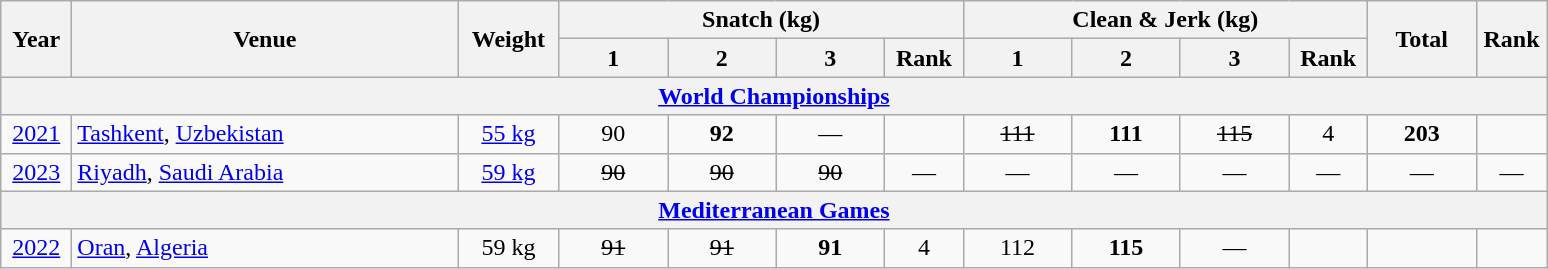<table class = "wikitable" style="text-align:center;">
<tr>
<th rowspan=2 width=40>Year</th>
<th rowspan=2 width=250>Venue</th>
<th rowspan=2 width=60>Weight</th>
<th colspan=4>Snatch (kg)</th>
<th colspan=4>Clean & Jerk (kg)</th>
<th rowspan=2 width=65>Total</th>
<th rowspan=2 width=40>Rank</th>
</tr>
<tr>
<th width=65>1</th>
<th width=65>2</th>
<th width=65>3</th>
<th width=45>Rank</th>
<th width=65>1</th>
<th width=65>2</th>
<th width=65>3</th>
<th width=45>Rank</th>
</tr>
<tr>
<th colspan=13><a href='#'>World Championships</a></th>
</tr>
<tr>
<td><a href='#'>2021</a></td>
<td align=left> <a href='#'>Tashkent</a>, <a href='#'>Uzbekistan</a></td>
<td><a href='#'>55 kg</a></td>
<td>90</td>
<td><strong>92</strong></td>
<td>—</td>
<td></td>
<td><s>111</s></td>
<td><strong>111</strong></td>
<td><s>115</s></td>
<td>4</td>
<td><strong>203</strong></td>
<td></td>
</tr>
<tr>
<td><a href='#'>2023</a></td>
<td align=left> <a href='#'>Riyadh</a>, <a href='#'>Saudi Arabia</a></td>
<td><a href='#'>59 kg</a></td>
<td><s>90</s></td>
<td><s>90</s></td>
<td><s>90</s></td>
<td>—</td>
<td>—</td>
<td>—</td>
<td>—</td>
<td>—</td>
<td>—</td>
<td>—</td>
</tr>
<tr>
<th colspan=13><a href='#'>Mediterranean Games</a></th>
</tr>
<tr>
<td><a href='#'>2022</a></td>
<td align=left> <a href='#'>Oran</a>, <a href='#'>Algeria</a></td>
<td>59 kg</td>
<td><s>91</s></td>
<td><s>91</s></td>
<td><strong>91</strong></td>
<td>4</td>
<td>112</td>
<td><strong>115</strong></td>
<td>—</td>
<td></td>
<td></td>
<td></td>
</tr>
</table>
